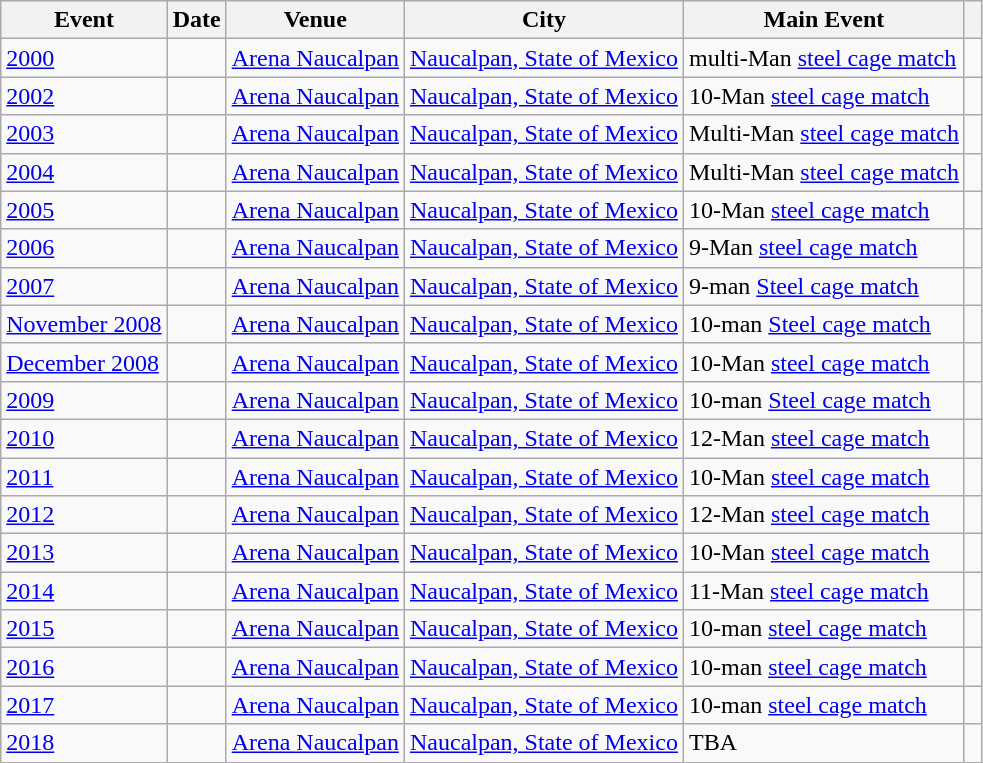<table text-align: left;" class="wikitable sortable">
<tr>
<th>Event</th>
<th>Date</th>
<th>Venue</th>
<th>City</th>
<th>Main Event</th>
<th class="unsortable"></th>
</tr>
<tr>
<td><a href='#'>2000</a></td>
<td></td>
<td><a href='#'>Arena Naucalpan</a></td>
<td><a href='#'>Naucalpan, State of Mexico</a></td>
<td>multi-Man <a href='#'>steel cage match</a></td>
<td></td>
</tr>
<tr>
<td><a href='#'>2002</a></td>
<td></td>
<td><a href='#'>Arena Naucalpan</a></td>
<td><a href='#'>Naucalpan, State of Mexico</a></td>
<td>10-Man <a href='#'>steel cage match</a></td>
<td></td>
</tr>
<tr>
<td><a href='#'>2003</a></td>
<td></td>
<td><a href='#'>Arena Naucalpan</a></td>
<td><a href='#'>Naucalpan, State of Mexico</a></td>
<td>Multi-Man <a href='#'>steel cage match</a></td>
<td></td>
</tr>
<tr>
<td><a href='#'>2004</a></td>
<td></td>
<td><a href='#'>Arena Naucalpan</a></td>
<td><a href='#'>Naucalpan, State of Mexico</a></td>
<td>Multi-Man <a href='#'>steel cage match</a></td>
<td></td>
</tr>
<tr>
<td><a href='#'>2005</a></td>
<td></td>
<td><a href='#'>Arena Naucalpan</a></td>
<td><a href='#'>Naucalpan, State of Mexico</a></td>
<td>10-Man <a href='#'>steel cage match</a></td>
<td></td>
</tr>
<tr>
<td><a href='#'>2006</a></td>
<td></td>
<td><a href='#'>Arena Naucalpan</a></td>
<td><a href='#'>Naucalpan, State of Mexico</a></td>
<td>9-Man <a href='#'>steel cage match</a></td>
<td></td>
</tr>
<tr>
<td><a href='#'>2007</a></td>
<td></td>
<td><a href='#'>Arena Naucalpan</a></td>
<td><a href='#'>Naucalpan, State of Mexico</a></td>
<td>9-man <a href='#'>Steel cage match</a></td>
<td></td>
</tr>
<tr>
<td><a href='#'>November 2008</a></td>
<td></td>
<td><a href='#'>Arena Naucalpan</a></td>
<td><a href='#'>Naucalpan, State of Mexico</a></td>
<td>10-man <a href='#'>Steel cage match</a></td>
<td></td>
</tr>
<tr>
<td><a href='#'>December 2008</a></td>
<td></td>
<td><a href='#'>Arena Naucalpan</a></td>
<td><a href='#'>Naucalpan, State of Mexico</a></td>
<td>10-Man <a href='#'>steel cage match</a></td>
<td></td>
</tr>
<tr>
<td><a href='#'>2009</a></td>
<td></td>
<td><a href='#'>Arena Naucalpan</a></td>
<td><a href='#'>Naucalpan, State of Mexico</a></td>
<td>10-man <a href='#'>Steel cage match</a></td>
<td></td>
</tr>
<tr>
<td><a href='#'>2010</a></td>
<td></td>
<td><a href='#'>Arena Naucalpan</a></td>
<td><a href='#'>Naucalpan, State of Mexico</a></td>
<td>12-Man <a href='#'>steel cage match</a></td>
<td></td>
</tr>
<tr>
<td><a href='#'>2011</a></td>
<td></td>
<td><a href='#'>Arena Naucalpan</a></td>
<td><a href='#'>Naucalpan, State of Mexico</a></td>
<td>10-Man <a href='#'>steel cage match</a></td>
<td></td>
</tr>
<tr>
<td><a href='#'>2012</a></td>
<td></td>
<td><a href='#'>Arena Naucalpan</a></td>
<td><a href='#'>Naucalpan, State of Mexico</a></td>
<td>12-Man <a href='#'>steel cage match</a></td>
<td></td>
</tr>
<tr>
<td><a href='#'>2013</a></td>
<td></td>
<td><a href='#'>Arena Naucalpan</a></td>
<td><a href='#'>Naucalpan, State of Mexico</a></td>
<td>10-Man <a href='#'>steel cage match</a></td>
<td></td>
</tr>
<tr>
<td><a href='#'>2014</a></td>
<td></td>
<td><a href='#'>Arena Naucalpan</a></td>
<td><a href='#'>Naucalpan, State of Mexico</a></td>
<td>11-Man <a href='#'>steel cage match</a></td>
<td></td>
</tr>
<tr>
<td><a href='#'>2015</a></td>
<td></td>
<td><a href='#'>Arena Naucalpan</a></td>
<td><a href='#'>Naucalpan, State of Mexico</a></td>
<td>10-man <a href='#'>steel cage match</a></td>
<td></td>
</tr>
<tr>
<td><a href='#'>2016</a></td>
<td></td>
<td><a href='#'>Arena Naucalpan</a></td>
<td><a href='#'>Naucalpan, State of Mexico</a></td>
<td>10-man <a href='#'>steel cage match</a></td>
<td> </td>
</tr>
<tr>
<td><a href='#'>2017</a></td>
<td></td>
<td><a href='#'>Arena Naucalpan</a></td>
<td><a href='#'>Naucalpan, State of Mexico</a></td>
<td>10-man <a href='#'>steel cage match</a></td>
<td> </td>
</tr>
<tr>
<td><a href='#'>2018</a></td>
<td></td>
<td><a href='#'>Arena Naucalpan</a></td>
<td><a href='#'>Naucalpan, State of Mexico</a></td>
<td>TBA</td>
<td> </td>
</tr>
</table>
